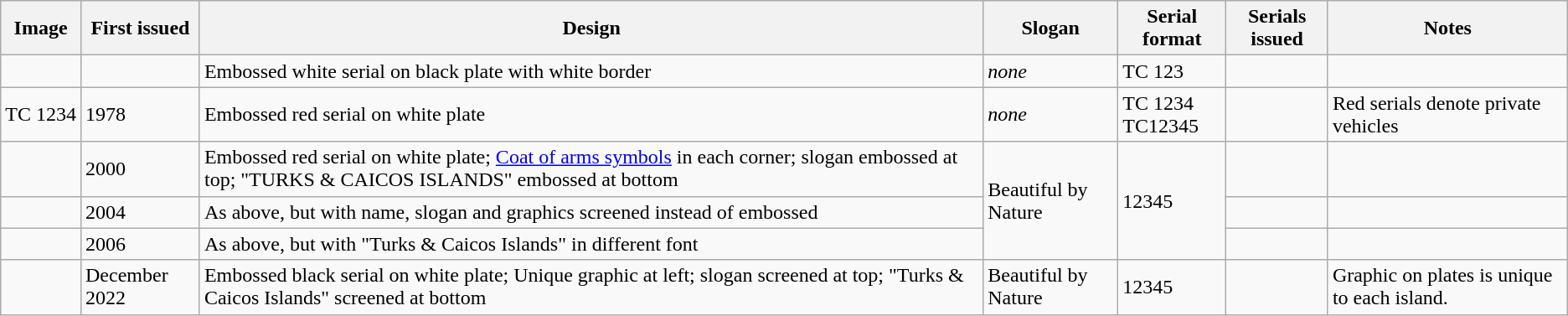<table class="wikitable">
<tr>
<th>Image</th>
<th>First issued</th>
<th>Design</th>
<th>Slogan</th>
<th>Serial format</th>
<th>Serials issued</th>
<th>Notes</th>
</tr>
<tr>
<td></td>
<td></td>
<td>Embossed white serial on black plate with white border</td>
<td><em>none</em></td>
<td>TC 123</td>
<td></td>
<td></td>
</tr>
<tr>
<td><div>TC 1234</div></td>
<td>1978</td>
<td>Embossed red serial on white plate</td>
<td><em>none</em></td>
<td>TC 1234<br>TC12345</td>
<td></td>
<td>Red serials denote private vehicles</td>
</tr>
<tr>
<td></td>
<td>2000</td>
<td>Embossed red serial on white plate; <a href='#'>Coat of arms symbols</a> in each corner; slogan embossed at top; "TURKS & CAICOS ISLANDS" embossed at bottom</td>
<td rowspan="3">Beautiful by Nature</td>
<td rowspan="3">12345</td>
<td></td>
<td></td>
</tr>
<tr>
<td></td>
<td>2004</td>
<td>As above, but with name, slogan and graphics screened instead of embossed</td>
<td></td>
<td></td>
</tr>
<tr>
<td></td>
<td>2006</td>
<td>As above, but with "Turks & Caicos Islands" in different font</td>
<td></td>
<td></td>
</tr>
<tr>
<td></td>
<td>December 2022</td>
<td>Embossed black serial on white plate; Unique graphic at left; slogan screened at top; "Turks & Caicos Islands" screened at bottom</td>
<td>Beautiful by Nature</td>
<td>12345</td>
<td></td>
<td>Graphic on plates is unique to each island.</td>
</tr>
</table>
